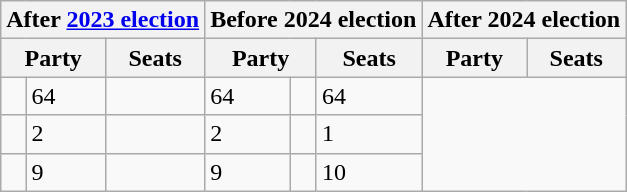<table class="wikitable">
<tr>
<th colspan="3">After <a href='#'>2023 election</a></th>
<th colspan="3">Before 2024 election</th>
<th colspan="3">After 2024 election</th>
</tr>
<tr>
<th colspan="2">Party</th>
<th>Seats</th>
<th colspan="2">Party</th>
<th>Seats</th>
<th colspan="2">Party</th>
<th>Seats</th>
</tr>
<tr>
<td></td>
<td>64</td>
<td></td>
<td>64</td>
<td></td>
<td>64</td>
</tr>
<tr>
<td></td>
<td>2</td>
<td></td>
<td>2</td>
<td></td>
<td>1</td>
</tr>
<tr>
<td></td>
<td>9</td>
<td></td>
<td>9</td>
<td></td>
<td>10</td>
</tr>
</table>
